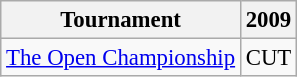<table class="wikitable" style="font-size:95%;text-align:center;">
<tr>
<th>Tournament</th>
<th>2009</th>
</tr>
<tr>
<td align=left><a href='#'>The Open Championship</a></td>
<td>CUT</td>
</tr>
</table>
